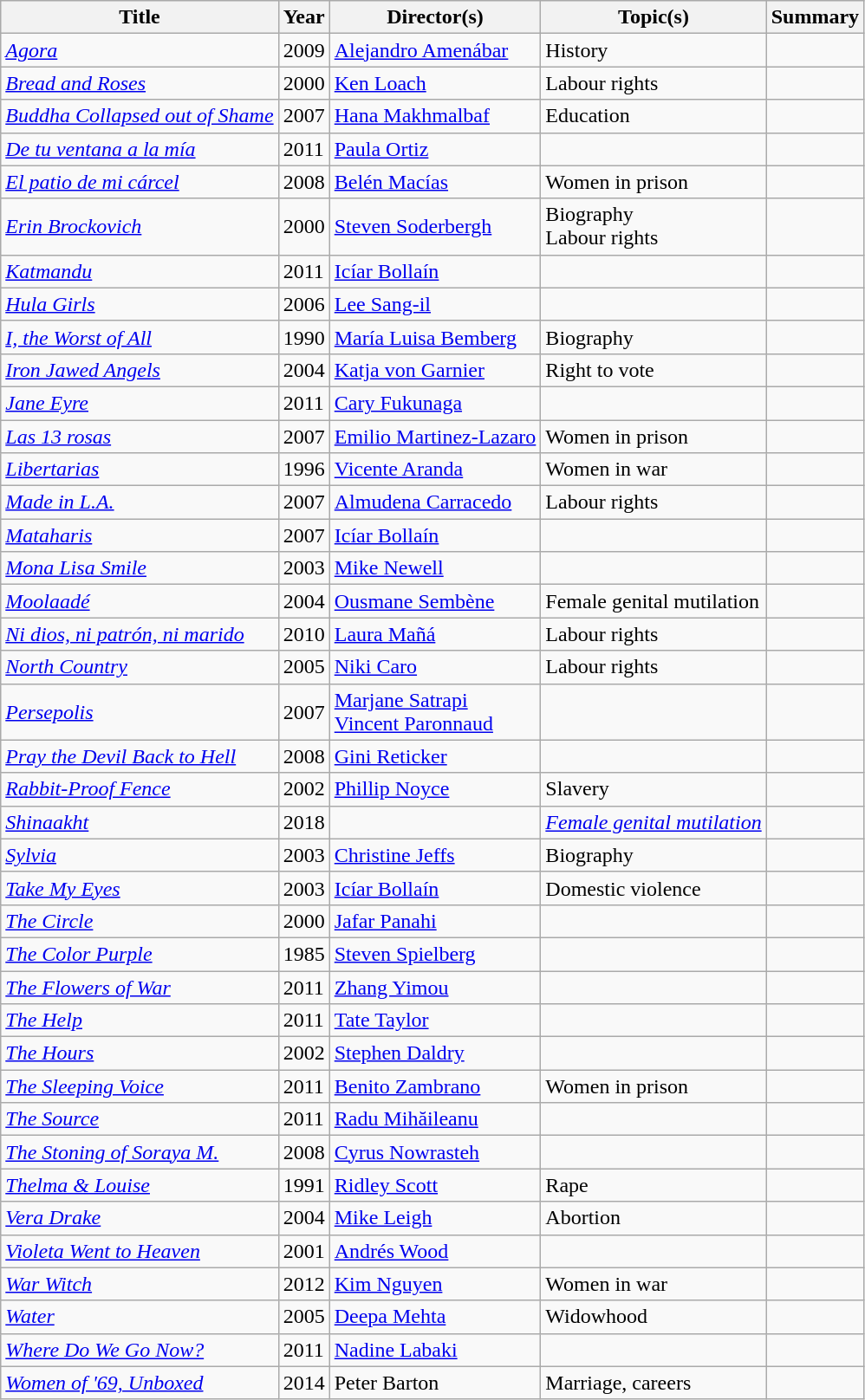<table class="wikitable sortable">
<tr>
<th>Title</th>
<th>Year</th>
<th>Director(s)</th>
<th>Topic(s)</th>
<th>Summary</th>
</tr>
<tr>
<td><em><a href='#'>Agora</a></em></td>
<td>2009</td>
<td><a href='#'>Alejandro Amenábar</a></td>
<td>History</td>
<td></td>
</tr>
<tr>
<td><em><a href='#'>Bread and Roses</a></em></td>
<td>2000</td>
<td><a href='#'>Ken Loach</a></td>
<td>Labour rights</td>
<td></td>
</tr>
<tr>
<td><em><a href='#'>Buddha Collapsed out of Shame</a></em></td>
<td>2007</td>
<td><a href='#'>Hana Makhmalbaf</a></td>
<td>Education</td>
<td></td>
</tr>
<tr>
<td><em><a href='#'>De tu ventana a la mía</a></em></td>
<td>2011</td>
<td><a href='#'>Paula Ortiz</a></td>
<td></td>
<td></td>
</tr>
<tr>
<td><em><a href='#'>El patio de mi cárcel</a></em></td>
<td>2008</td>
<td><a href='#'>Belén Macías</a></td>
<td>Women in prison</td>
<td></td>
</tr>
<tr>
<td><em><a href='#'>Erin Brockovich</a></em></td>
<td>2000</td>
<td><a href='#'>Steven Soderbergh</a></td>
<td>Biography<br>Labour rights</td>
<td></td>
</tr>
<tr>
<td><em><a href='#'>Katmandu</a></em></td>
<td>2011</td>
<td><a href='#'>Icíar Bollaín</a></td>
<td></td>
<td></td>
</tr>
<tr>
<td><em><a href='#'>Hula Girls</a></em></td>
<td>2006</td>
<td><a href='#'>Lee Sang-il</a></td>
<td></td>
</tr>
<tr>
<td><em><a href='#'>I, the Worst of All</a></em></td>
<td>1990</td>
<td><a href='#'>María Luisa Bemberg</a></td>
<td>Biography</td>
<td></td>
</tr>
<tr>
<td><em><a href='#'>Iron Jawed Angels</a></em></td>
<td>2004</td>
<td><a href='#'>Katja von Garnier</a></td>
<td>Right to vote</td>
<td></td>
</tr>
<tr>
<td><em><a href='#'>Jane Eyre</a></em></td>
<td>2011</td>
<td><a href='#'>Cary Fukunaga</a></td>
<td></td>
<td></td>
</tr>
<tr>
<td><em><a href='#'>Las 13 rosas</a></em></td>
<td>2007</td>
<td><a href='#'>Emilio Martinez-Lazaro</a></td>
<td>Women in prison</td>
<td></td>
</tr>
<tr>
<td><em><a href='#'>Libertarias</a></em></td>
<td>1996</td>
<td><a href='#'>Vicente Aranda</a></td>
<td>Women in war</td>
<td></td>
</tr>
<tr>
<td><em><a href='#'>Made in L.A.</a></em></td>
<td>2007</td>
<td><a href='#'>Almudena Carracedo</a></td>
<td>Labour rights</td>
<td></td>
</tr>
<tr>
<td><em><a href='#'>Mataharis</a></em></td>
<td>2007</td>
<td><a href='#'>Icíar Bollaín</a></td>
<td></td>
</tr>
<tr>
<td><em><a href='#'>Mona Lisa Smile</a></em></td>
<td>2003</td>
<td><a href='#'>Mike Newell</a></td>
<td></td>
<td></td>
</tr>
<tr>
<td><em><a href='#'>Moolaadé</a></em></td>
<td>2004</td>
<td><a href='#'>Ousmane Sembène</a></td>
<td>Female genital mutilation</td>
<td></td>
</tr>
<tr>
<td><em><a href='#'>Ni dios, ni patrón, ni marido</a></em></td>
<td>2010</td>
<td><a href='#'>Laura Mañá</a></td>
<td>Labour rights</td>
<td></td>
</tr>
<tr>
<td><em><a href='#'>North Country</a></em></td>
<td>2005</td>
<td><a href='#'>Niki Caro</a></td>
<td>Labour rights</td>
<td></td>
</tr>
<tr>
<td><em><a href='#'>Persepolis</a></em></td>
<td>2007</td>
<td><a href='#'>Marjane Satrapi</a><br><a href='#'>Vincent Paronnaud</a></td>
<td></td>
<td></td>
</tr>
<tr>
<td><em><a href='#'>Pray the Devil Back to Hell</a></em></td>
<td>2008</td>
<td><a href='#'>Gini Reticker</a></td>
<td></td>
<td></td>
</tr>
<tr>
<td><em><a href='#'>Rabbit-Proof Fence</a></em></td>
<td>2002</td>
<td><a href='#'>Phillip Noyce</a></td>
<td>Slavery</td>
<td></td>
</tr>
<tr>
<td><em><a href='#'>Shinaakht</a></em></td>
<td>2018</td>
<td></td>
<td><em><a href='#'>Female genital mutilation</a></em></td>
<td></td>
</tr>
<tr>
<td><em><a href='#'>Sylvia</a></em></td>
<td>2003</td>
<td><a href='#'>Christine Jeffs</a></td>
<td>Biography</td>
<td></td>
</tr>
<tr>
<td><em><a href='#'>Take My Eyes</a></em></td>
<td>2003</td>
<td><a href='#'>Icíar Bollaín</a></td>
<td>Domestic violence</td>
<td></td>
</tr>
<tr>
<td><em><a href='#'>The Circle</a></em></td>
<td>2000</td>
<td><a href='#'>Jafar Panahi</a></td>
<td></td>
<td></td>
</tr>
<tr>
<td><em><a href='#'>The Color Purple</a></em></td>
<td>1985</td>
<td><a href='#'>Steven Spielberg</a></td>
<td></td>
<td></td>
</tr>
<tr>
<td><em><a href='#'>The Flowers of War</a></em></td>
<td>2011</td>
<td><a href='#'>Zhang Yimou</a></td>
<td></td>
<td></td>
</tr>
<tr>
<td><em><a href='#'>The Help</a></em></td>
<td>2011</td>
<td><a href='#'>Tate Taylor</a></td>
<td></td>
<td></td>
</tr>
<tr>
<td><em><a href='#'>The Hours</a></em></td>
<td>2002</td>
<td><a href='#'>Stephen Daldry</a></td>
<td></td>
<td></td>
</tr>
<tr>
<td><em><a href='#'>The Sleeping Voice</a></em></td>
<td>2011</td>
<td><a href='#'>Benito Zambrano</a></td>
<td>Women in prison</td>
<td></td>
</tr>
<tr>
<td><em><a href='#'>The Source</a></em></td>
<td>2011</td>
<td><a href='#'>Radu Mihăileanu</a></td>
<td></td>
<td></td>
</tr>
<tr>
<td><em><a href='#'>The Stoning of Soraya M.</a></em></td>
<td>2008</td>
<td><a href='#'>Cyrus Nowrasteh</a></td>
<td></td>
</tr>
<tr>
<td><em><a href='#'>Thelma & Louise</a></em></td>
<td>1991</td>
<td><a href='#'>Ridley Scott</a></td>
<td>Rape</td>
<td></td>
</tr>
<tr>
<td><em><a href='#'>Vera Drake</a></em></td>
<td>2004</td>
<td><a href='#'>Mike Leigh</a></td>
<td>Abortion</td>
<td></td>
</tr>
<tr>
<td><em><a href='#'>Violeta Went to Heaven</a></em></td>
<td>2001</td>
<td><a href='#'>Andrés Wood</a></td>
<td></td>
<td></td>
</tr>
<tr>
<td><em><a href='#'>War Witch</a></em></td>
<td>2012</td>
<td><a href='#'>Kim Nguyen</a></td>
<td>Women in war</td>
<td></td>
</tr>
<tr>
<td><em><a href='#'>Water</a></em></td>
<td>2005</td>
<td><a href='#'>Deepa Mehta</a></td>
<td>Widowhood</td>
<td></td>
</tr>
<tr>
<td><em><a href='#'>Where Do We Go Now?</a></em></td>
<td>2011</td>
<td><a href='#'>Nadine Labaki</a></td>
<td></td>
<td></td>
</tr>
<tr>
<td><em><a href='#'>Women of '69, Unboxed</a></em></td>
<td>2014</td>
<td>Peter Barton</td>
<td>Marriage, careers</td>
<td></td>
</tr>
</table>
